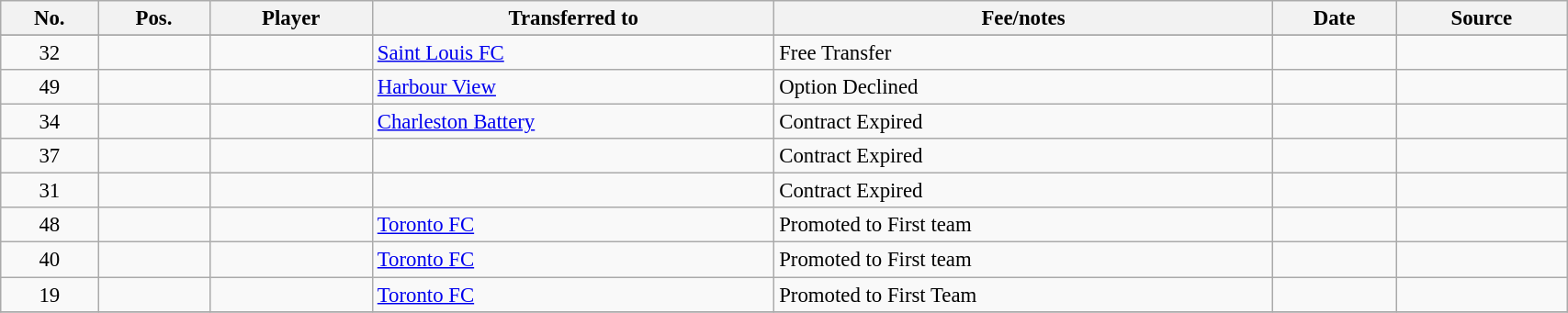<table class="wikitable sortable" style="width:90%; text-align:center; font-size:95%; text-align:left;">
<tr>
<th><strong>No.</strong></th>
<th><strong>Pos.</strong></th>
<th><strong>Player</strong></th>
<th><strong>Transferred to</strong></th>
<th><strong>Fee/notes</strong></th>
<th><strong>Date</strong></th>
<th><strong>Source</strong></th>
</tr>
<tr>
</tr>
<tr>
<td align=center>32</td>
<td align=center></td>
<td></td>
<td> <a href='#'>Saint Louis FC</a></td>
<td>Free Transfer</td>
<td></td>
<td></td>
</tr>
<tr>
<td align=center>49</td>
<td align=center></td>
<td></td>
<td> <a href='#'>Harbour View</a></td>
<td>Option Declined</td>
<td></td>
<td></td>
</tr>
<tr>
<td align=center>34</td>
<td align=center></td>
<td></td>
<td> <a href='#'>Charleston Battery</a></td>
<td>Contract Expired</td>
<td></td>
<td></td>
</tr>
<tr>
<td align=center>37</td>
<td align=center></td>
<td></td>
<td></td>
<td>Contract Expired</td>
<td></td>
<td></td>
</tr>
<tr>
<td align=center>31</td>
<td align=center></td>
<td></td>
<td></td>
<td>Contract Expired</td>
<td></td>
<td></td>
</tr>
<tr>
<td align=center>48</td>
<td align=center></td>
<td></td>
<td> <a href='#'>Toronto FC</a></td>
<td>Promoted to First team</td>
<td></td>
<td></td>
</tr>
<tr>
<td align=center>40</td>
<td align=center></td>
<td></td>
<td> <a href='#'>Toronto FC</a></td>
<td>Promoted to First team</td>
<td></td>
<td></td>
</tr>
<tr>
<td align=center>19</td>
<td align=center></td>
<td></td>
<td> <a href='#'>Toronto FC</a></td>
<td>Promoted to First Team</td>
<td></td>
<td></td>
</tr>
<tr>
</tr>
</table>
